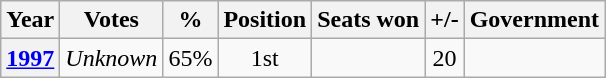<table class="wikitable" style="text-align:center">
<tr>
<th>Year</th>
<th>Votes</th>
<th>%</th>
<th>Position</th>
<th>Seats won</th>
<th>+/-</th>
<th>Government</th>
</tr>
<tr>
<th><a href='#'>1997</a></th>
<td><em>Unknown</em></td>
<td>65%</td>
<td> 1st</td>
<td></td>
<td> 20</td>
<td></td>
</tr>
</table>
